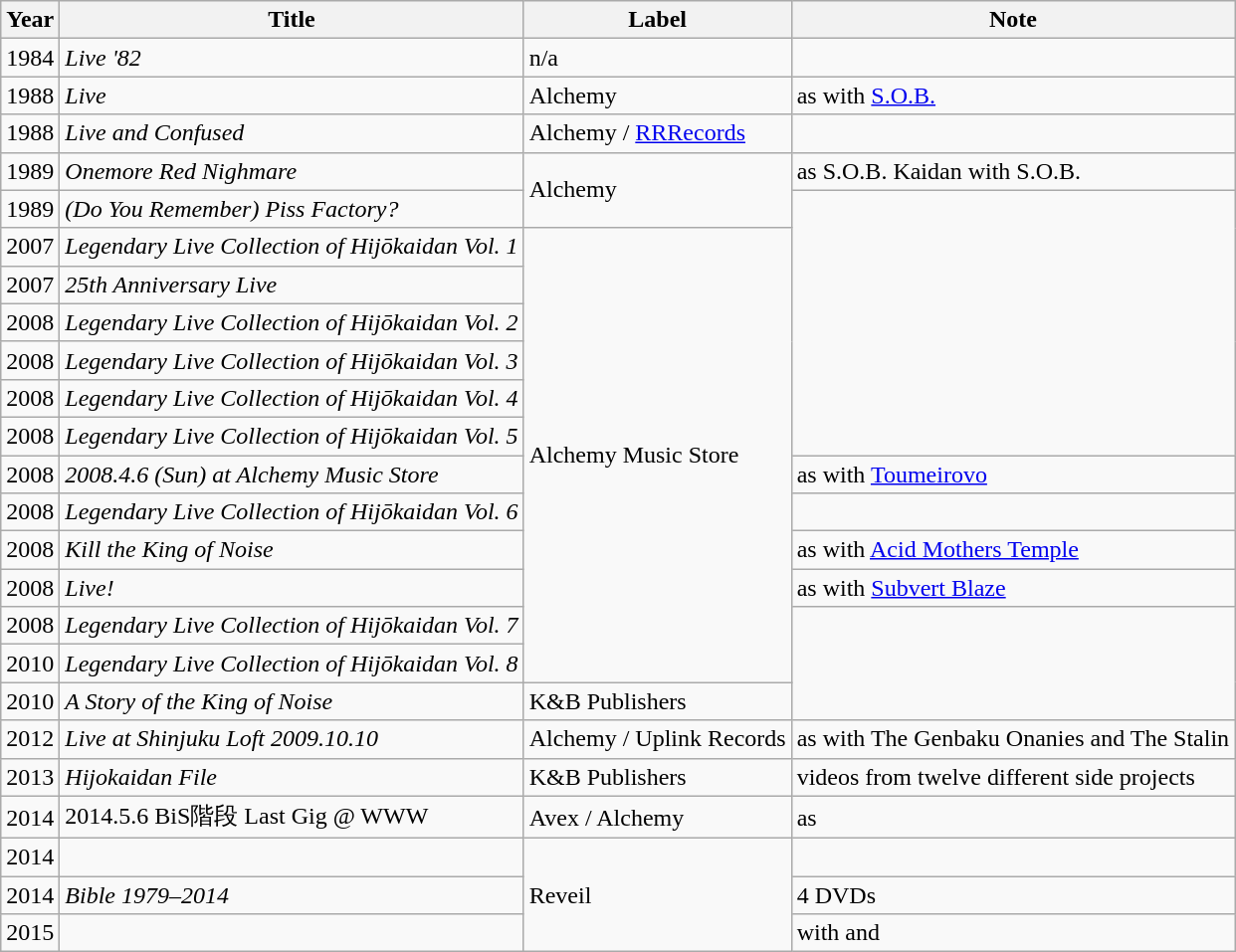<table class="wikitable">
<tr>
<th>Year</th>
<th>Title</th>
<th>Label</th>
<th>Note</th>
</tr>
<tr>
<td>1984</td>
<td><em>Live '82</em> </td>
<td>n/a</td>
</tr>
<tr>
<td>1988</td>
<td><em>Live</em> </td>
<td>Alchemy</td>
<td>as  with <a href='#'>S.O.B.</a></td>
</tr>
<tr>
<td>1988</td>
<td><em>Live and Confused</em></td>
<td>Alchemy / <a href='#'>RRRecords</a></td>
</tr>
<tr>
<td>1989</td>
<td><em>Onemore Red Nighmare</em></td>
<td rowspan=2>Alchemy</td>
<td>as S.O.B. Kaidan with S.O.B.</td>
</tr>
<tr>
<td>1989</td>
<td><em>(Do You Remember) Piss Factory?</em></td>
</tr>
<tr>
<td>2007</td>
<td><em>Legendary Live Collection of Hijōkaidan Vol. 1</em></td>
<td rowspan=12>Alchemy Music Store</td>
</tr>
<tr>
<td>2007</td>
<td><em>25th Anniversary Live</em></td>
</tr>
<tr>
<td>2008</td>
<td><em>Legendary Live Collection of Hijōkaidan Vol. 2</em></td>
</tr>
<tr>
<td>2008</td>
<td><em>Legendary Live Collection of Hijōkaidan Vol. 3</em></td>
</tr>
<tr>
<td>2008</td>
<td><em>Legendary Live Collection of Hijōkaidan Vol. 4</em></td>
</tr>
<tr>
<td>2008</td>
<td><em>Legendary Live Collection of Hijōkaidan Vol. 5</em></td>
</tr>
<tr>
<td>2008</td>
<td><em>2008.4.6 (Sun) at Alchemy Music Store</em></td>
<td>as  with <a href='#'>Toumeirovo</a></td>
</tr>
<tr>
<td>2008</td>
<td><em>Legendary Live Collection of Hijōkaidan Vol. 6</em></td>
</tr>
<tr>
<td>2008</td>
<td><em>Kill the King of Noise</em></td>
<td>as  with <a href='#'>Acid Mothers Temple</a></td>
</tr>
<tr>
<td>2008</td>
<td><em>Live!</em></td>
<td>as  with <a href='#'>Subvert Blaze</a></td>
</tr>
<tr>
<td>2008</td>
<td><em>Legendary Live Collection of Hijōkaidan Vol. 7</em></td>
</tr>
<tr>
<td>2010</td>
<td><em>Legendary Live Collection of Hijōkaidan Vol. 8</em></td>
</tr>
<tr>
<td>2010</td>
<td><em>A Story of the King of Noise</em></td>
<td>K&B Publishers</td>
</tr>
<tr>
<td>2012</td>
<td><em>Live at Shinjuku Loft 2009.10.10</em></td>
<td>Alchemy / Uplink Records</td>
<td>as  with The Genbaku Onanies and The Stalin</td>
</tr>
<tr>
<td>2013</td>
<td><em>Hijokaidan File</em></td>
<td>K&B Publishers</td>
<td>videos from twelve different side projects</td>
</tr>
<tr>
<td>2014</td>
<td>2014.5.6 BiS階段 Last Gig @ WWW</td>
<td>Avex / Alchemy</td>
<td>as </td>
</tr>
<tr>
<td>2014</td>
<td></td>
<td rowspan=3>Reveil</td>
</tr>
<tr>
<td>2014</td>
<td><em>Bible 1979–2014</em></td>
<td>4 DVDs</td>
</tr>
<tr>
<td>2015</td>
<td></td>
<td>with  and </td>
</tr>
</table>
